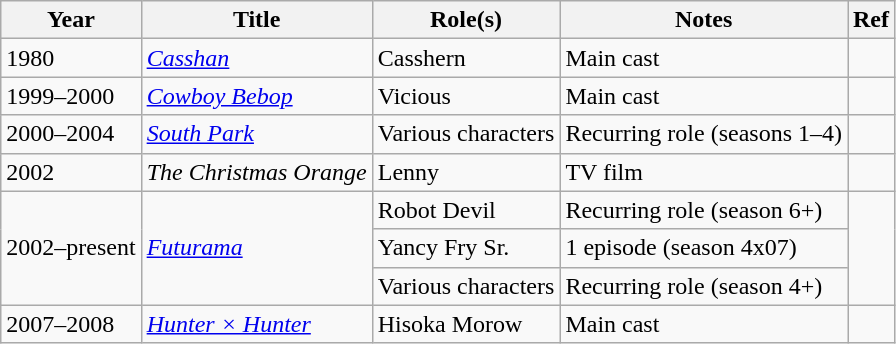<table class="wikitable plainrowheaders sortable">
<tr>
<th scope="col">Year</th>
<th scope="col">Title</th>
<th scope="col">Role(s)</th>
<th scope="col">Notes</th>
<th scope="col" class="unsortable">Ref</th>
</tr>
<tr>
<td>1980</td>
<td><em><a href='#'>Casshan</a></em></td>
<td>Casshern</td>
<td>Main cast</td>
<td></td>
</tr>
<tr>
<td>1999–2000</td>
<td><em><a href='#'>Cowboy Bebop</a></em></td>
<td>Vicious</td>
<td>Main cast</td>
<td></td>
</tr>
<tr>
<td>2000–2004</td>
<td><em><a href='#'>South Park</a></em></td>
<td>Various characters</td>
<td>Recurring role (seasons 1–4)</td>
<td></td>
</tr>
<tr>
<td>2002</td>
<td><em>The Christmas Orange</em></td>
<td>Lenny</td>
<td>TV film</td>
<td></td>
</tr>
<tr>
<td rowspan=3>2002–present</td>
<td rowspan=3><em><a href='#'>Futurama</a></em></td>
<td>Robot Devil</td>
<td>Recurring role (season 6+)</td>
<td rowspan=3></td>
</tr>
<tr>
<td>Yancy Fry Sr.</td>
<td>1 episode (season 4x07)</td>
</tr>
<tr>
<td>Various characters</td>
<td>Recurring role (season 4+)</td>
</tr>
<tr>
<td>2007–2008</td>
<td><em><a href='#'>Hunter × Hunter</a></em></td>
<td>Hisoka Morow</td>
<td>Main cast</td>
<td></td>
</tr>
</table>
